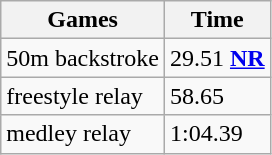<table class="wikitable">
<tr>
<th>Games</th>
<th>Time</th>
</tr>
<tr>
<td>50m backstroke</td>
<td>29.51 <strong><a href='#'>NR</a></strong></td>
</tr>
<tr>
<td> freestyle relay</td>
<td>58.65</td>
</tr>
<tr>
<td> medley relay</td>
<td>1:04.39</td>
</tr>
</table>
